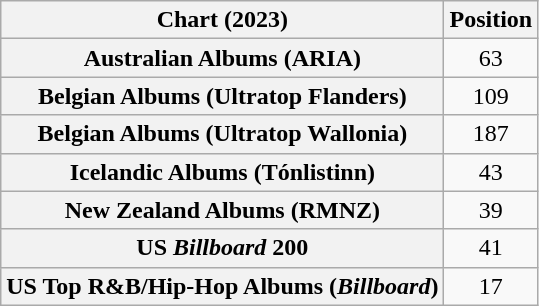<table class="wikitable sortable plainrowheaders" style="text-align:center">
<tr>
<th scope="col">Chart (2023)</th>
<th scope="col">Position</th>
</tr>
<tr>
<th scope="row">Australian Albums (ARIA)</th>
<td>63</td>
</tr>
<tr>
<th scope="row">Belgian Albums (Ultratop Flanders)</th>
<td>109</td>
</tr>
<tr>
<th scope="row">Belgian Albums (Ultratop Wallonia)</th>
<td>187</td>
</tr>
<tr>
<th scope="row">Icelandic Albums (Tónlistinn)</th>
<td>43</td>
</tr>
<tr>
<th scope="row">New Zealand Albums (RMNZ)</th>
<td>39</td>
</tr>
<tr>
<th scope="row">US <em>Billboard</em> 200</th>
<td>41</td>
</tr>
<tr>
<th scope="row">US Top R&B/Hip-Hop Albums (<em>Billboard</em>)</th>
<td>17</td>
</tr>
</table>
